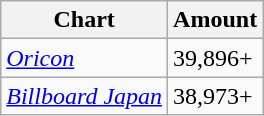<table class="wikitable">
<tr>
<th>Chart</th>
<th>Amount</th>
</tr>
<tr>
<td><em><a href='#'>Oricon</a></em></td>
<td>39,896+</td>
</tr>
<tr>
<td><em><a href='#'>Billboard Japan</a></em></td>
<td>38,973+</td>
</tr>
</table>
